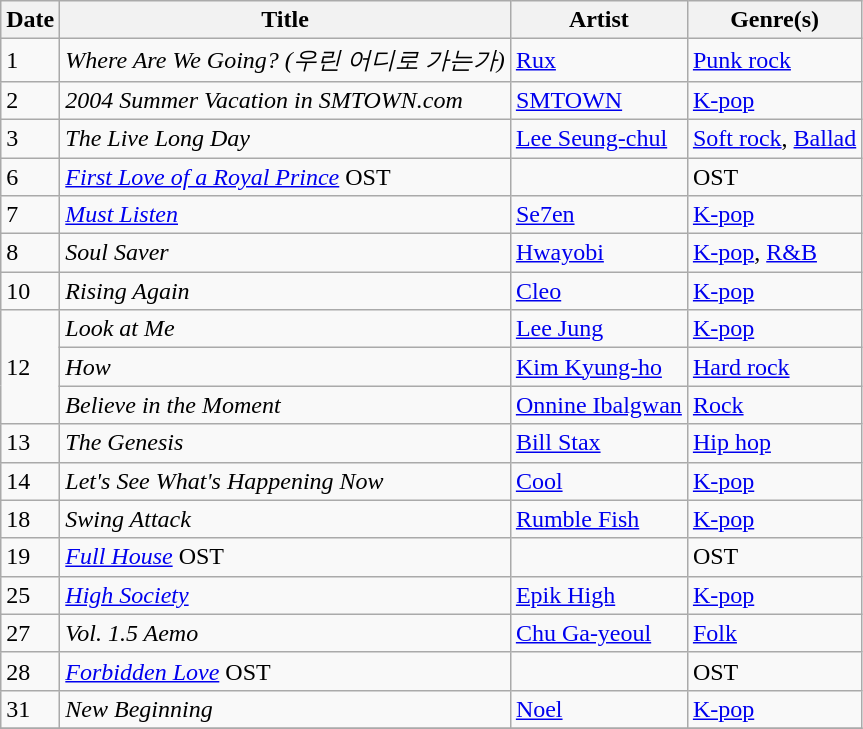<table class="wikitable" style="text-align: left;">
<tr>
<th>Date</th>
<th>Title</th>
<th>Artist</th>
<th>Genre(s)</th>
</tr>
<tr>
<td>1</td>
<td><em>Where Are We Going?  (우린 어디로 가는가)</em></td>
<td><a href='#'>Rux</a></td>
<td><a href='#'>Punk rock</a></td>
</tr>
<tr>
<td>2</td>
<td><em>2004 Summer Vacation in SMTOWN.com</em></td>
<td><a href='#'>SMTOWN</a></td>
<td><a href='#'>K-pop</a></td>
</tr>
<tr>
<td>3</td>
<td><em>The Live Long Day</em></td>
<td><a href='#'>Lee Seung-chul</a></td>
<td><a href='#'>Soft rock</a>, <a href='#'>Ballad</a></td>
</tr>
<tr>
<td>6</td>
<td><em><a href='#'>First Love of a Royal Prince</a></em> OST</td>
<td></td>
<td>OST</td>
</tr>
<tr>
<td rowspan="1">7</td>
<td><em><a href='#'>Must Listen</a></em></td>
<td><a href='#'>Se7en</a></td>
<td><a href='#'>K-pop</a></td>
</tr>
<tr>
<td>8</td>
<td><em>Soul Saver</em></td>
<td><a href='#'>Hwayobi</a></td>
<td><a href='#'>K-pop</a>, <a href='#'>R&B</a></td>
</tr>
<tr>
<td rowspan="1">10</td>
<td><em>Rising Again</em></td>
<td><a href='#'>Cleo</a></td>
<td><a href='#'>K-pop</a></td>
</tr>
<tr>
<td rowspan="3">12</td>
<td><em>Look at Me</em></td>
<td><a href='#'>Lee Jung</a></td>
<td><a href='#'>K-pop</a></td>
</tr>
<tr>
<td><em>How</em></td>
<td><a href='#'>Kim Kyung-ho</a></td>
<td><a href='#'>Hard rock</a></td>
</tr>
<tr>
<td><em>Believe in the Moment</em></td>
<td><a href='#'>Onnine Ibalgwan</a></td>
<td><a href='#'>Rock</a></td>
</tr>
<tr>
<td>13</td>
<td><em>The Genesis</em></td>
<td><a href='#'>Bill Stax</a></td>
<td><a href='#'>Hip hop</a></td>
</tr>
<tr>
<td>14</td>
<td><em>Let's See What's Happening Now</em></td>
<td><a href='#'>Cool</a></td>
<td><a href='#'>K-pop</a></td>
</tr>
<tr>
<td rowspan="1">18</td>
<td><em>Swing Attack</em></td>
<td><a href='#'>Rumble Fish</a></td>
<td><a href='#'>K-pop</a></td>
</tr>
<tr>
<td>19</td>
<td><em><a href='#'>Full House</a></em> OST</td>
<td></td>
<td>OST</td>
</tr>
<tr>
<td rowspan="1">25</td>
<td><em><a href='#'>High Society</a></em></td>
<td><a href='#'>Epik High</a></td>
<td><a href='#'>K-pop</a></td>
</tr>
<tr>
<td>27</td>
<td><em>Vol. 1.5 Aemo</em></td>
<td><a href='#'>Chu Ga-yeoul</a></td>
<td><a href='#'>Folk</a></td>
</tr>
<tr>
<td>28</td>
<td><em><a href='#'>Forbidden Love</a></em> OST</td>
<td></td>
<td>OST</td>
</tr>
<tr>
<td rowspan="1">31</td>
<td><em>New Beginning</em></td>
<td><a href='#'>Noel</a></td>
<td><a href='#'>K-pop</a></td>
</tr>
<tr>
</tr>
</table>
